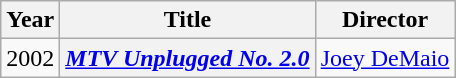<table class="wikitable plainrowheaders">
<tr>
<th scope="col" style="">Year</th>
<th scope="col" style="">Title</th>
<th scope="col" style="">Director</th>
</tr>
<tr>
<td>2002</td>
<th scope="row"><em><a href='#'>MTV Unplugged No. 2.0</a></em></th>
<td><a href='#'>Joey DeMaio</a></td>
</tr>
</table>
